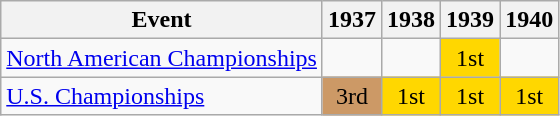<table class="wikitable">
<tr>
<th>Event</th>
<th>1937</th>
<th>1938</th>
<th>1939</th>
<th>1940</th>
</tr>
<tr>
<td><a href='#'>North American Championships</a></td>
<td></td>
<td></td>
<td align="center" bgcolor="gold">1st</td>
<td></td>
</tr>
<tr>
<td><a href='#'>U.S. Championships</a></td>
<td align="center" bgcolor="cc9966">3rd</td>
<td align="center" bgcolor="gold">1st</td>
<td align="center" bgcolor="gold">1st</td>
<td align="center" bgcolor="gold">1st</td>
</tr>
</table>
